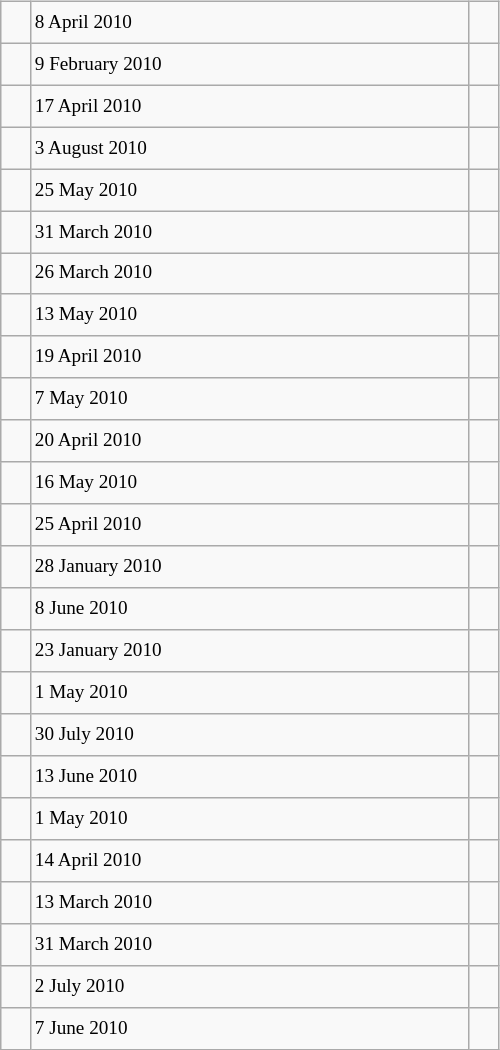<table class="wikitable" style="font-size: 80%; float: left; width: 26em; margin-right: 1em; height: 700px">
<tr>
<td></td>
<td>8 April 2010</td>
<td></td>
</tr>
<tr>
<td></td>
<td>9 February 2010</td>
<td></td>
</tr>
<tr>
<td></td>
<td>17 April 2010</td>
<td></td>
</tr>
<tr>
<td></td>
<td>3 August 2010</td>
<td></td>
</tr>
<tr>
<td></td>
<td>25 May 2010</td>
<td></td>
</tr>
<tr>
<td></td>
<td>31 March 2010</td>
<td></td>
</tr>
<tr>
<td></td>
<td>26 March 2010</td>
<td></td>
</tr>
<tr>
<td></td>
<td>13 May 2010</td>
<td></td>
</tr>
<tr>
<td></td>
<td>19 April 2010</td>
<td></td>
</tr>
<tr>
<td></td>
<td>7 May 2010</td>
<td></td>
</tr>
<tr>
<td></td>
<td>20 April 2010</td>
<td></td>
</tr>
<tr>
<td></td>
<td>16 May 2010</td>
<td></td>
</tr>
<tr>
<td></td>
<td>25 April 2010</td>
<td></td>
</tr>
<tr>
<td></td>
<td>28 January 2010</td>
<td></td>
</tr>
<tr>
<td></td>
<td>8 June 2010</td>
<td></td>
</tr>
<tr>
<td></td>
<td>23 January 2010</td>
<td></td>
</tr>
<tr>
<td></td>
<td>1 May 2010</td>
<td></td>
</tr>
<tr>
<td></td>
<td>30 July 2010</td>
<td></td>
</tr>
<tr>
<td></td>
<td>13 June 2010</td>
<td></td>
</tr>
<tr>
<td></td>
<td>1 May 2010</td>
<td></td>
</tr>
<tr>
<td></td>
<td>14 April 2010</td>
<td></td>
</tr>
<tr>
<td></td>
<td>13 March 2010</td>
<td></td>
</tr>
<tr>
<td></td>
<td>31 March 2010</td>
<td></td>
</tr>
<tr>
<td></td>
<td>2 July 2010</td>
<td></td>
</tr>
<tr>
<td></td>
<td>7 June 2010</td>
<td></td>
</tr>
</table>
